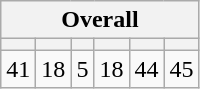<table class="wikitable" style="text-align: center;">
<tr>
<th colspan=6>Overall</th>
</tr>
<tr>
<th style="width:28;"></th>
<th style="width:28;"></th>
<th style="width:28;"></th>
<th style="width:28;"></th>
<th style="width:28;"></th>
<th style="width:28;"></th>
</tr>
<tr>
<td>41</td>
<td>18</td>
<td>5</td>
<td>18</td>
<td>44</td>
<td>45</td>
</tr>
</table>
